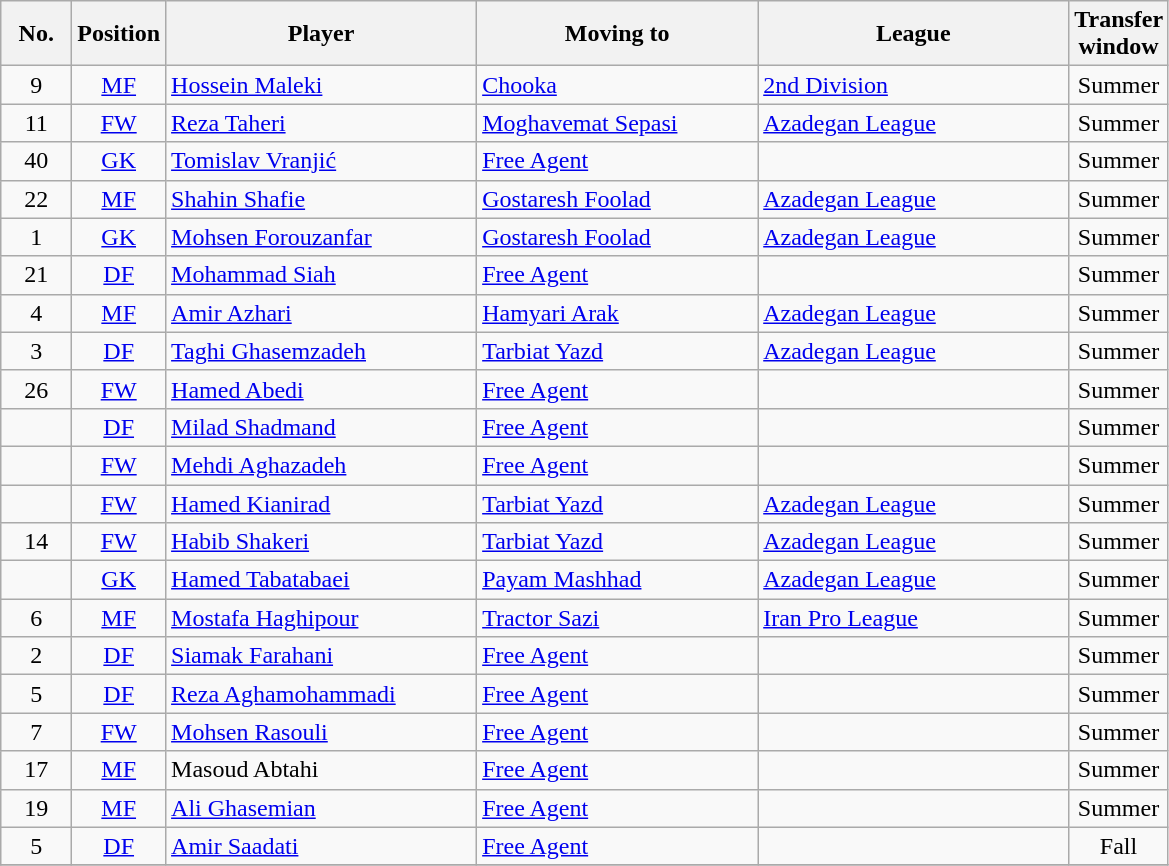<table class="wikitable">
<tr>
<th width=40><strong>No.</strong></th>
<th width=50><strong>Position</strong></th>
<th width=200><strong>Player</strong></th>
<th width=180><strong>Moving to</strong></th>
<th width=200><strong>League</strong></th>
<th width=30><strong>Transfer window</strong></th>
</tr>
<tr>
<td style="text-align:center">9</td>
<td style="text-align:center"><a href='#'>MF</a></td>
<td style="text-align:left"> <a href='#'>Hossein Maleki</a></td>
<td> <a href='#'>Chooka</a></td>
<td> <a href='#'>2nd Division</a></td>
<td style="text-align:center">Summer</td>
</tr>
<tr>
<td style="text-align:center">11</td>
<td style="text-align:center"><a href='#'>FW</a></td>
<td style="text-align:left"> <a href='#'>Reza Taheri</a></td>
<td> <a href='#'>Moghavemat Sepasi</a></td>
<td> <a href='#'>Azadegan League</a></td>
<td style="text-align:center">Summer</td>
</tr>
<tr>
<td style="text-align:center">40</td>
<td style="text-align:center"><a href='#'>GK</a></td>
<td style="text-align:left"> <a href='#'>Tomislav Vranjić</a></td>
<td><a href='#'>Free Agent</a></td>
<td></td>
<td style="text-align:center">Summer</td>
</tr>
<tr>
<td style="text-align:center">22</td>
<td style="text-align:center"><a href='#'>MF</a></td>
<td style="text-align:left"> <a href='#'>Shahin Shafie</a></td>
<td> <a href='#'>Gostaresh Foolad</a></td>
<td> <a href='#'>Azadegan League</a></td>
<td style="text-align:center">Summer</td>
</tr>
<tr>
<td style="text-align:center">1</td>
<td style="text-align:center"><a href='#'>GK</a></td>
<td style="text-align:left"> <a href='#'>Mohsen Forouzanfar</a></td>
<td> <a href='#'>Gostaresh Foolad</a></td>
<td> <a href='#'>Azadegan League</a></td>
<td style="text-align:center">Summer</td>
</tr>
<tr>
<td style="text-align:center">21</td>
<td style="text-align:center"><a href='#'>DF</a></td>
<td style="text-align:left"> <a href='#'>Mohammad Siah</a></td>
<td><a href='#'>Free Agent</a></td>
<td></td>
<td style="text-align:center">Summer</td>
</tr>
<tr>
<td style="text-align:center">4</td>
<td style="text-align:center"><a href='#'>MF</a></td>
<td style="text-align:left"> <a href='#'>Amir Azhari</a></td>
<td> <a href='#'>Hamyari Arak</a></td>
<td> <a href='#'>Azadegan League</a></td>
<td style="text-align:center">Summer</td>
</tr>
<tr>
<td style="text-align:center">3</td>
<td style="text-align:center"><a href='#'>DF</a></td>
<td style="text-align:left"> <a href='#'>Taghi Ghasemzadeh</a></td>
<td> <a href='#'>Tarbiat Yazd</a></td>
<td> <a href='#'>Azadegan League</a></td>
<td style="text-align:center">Summer</td>
</tr>
<tr>
<td style="text-align:center">26</td>
<td style="text-align:center"><a href='#'>FW</a></td>
<td style="text-align:left"> <a href='#'>Hamed Abedi</a></td>
<td><a href='#'>Free Agent</a></td>
<td></td>
<td style="text-align:center">Summer</td>
</tr>
<tr>
<td style="text-align:center"></td>
<td style="text-align:center"><a href='#'>DF</a></td>
<td style="text-align:left"> <a href='#'>Milad Shadmand</a></td>
<td><a href='#'>Free Agent</a></td>
<td></td>
<td style="text-align:center">Summer</td>
</tr>
<tr>
<td style="text-align:center"></td>
<td style="text-align:center"><a href='#'>FW</a></td>
<td style="text-align:left"> <a href='#'>Mehdi Aghazadeh</a></td>
<td><a href='#'>Free Agent</a></td>
<td></td>
<td style="text-align:center">Summer</td>
</tr>
<tr>
<td style="text-align:center"></td>
<td style="text-align:center"><a href='#'>FW</a></td>
<td style="text-align:left"> <a href='#'>Hamed Kianirad</a></td>
<td> <a href='#'>Tarbiat Yazd</a></td>
<td> <a href='#'>Azadegan League</a></td>
<td style="text-align:center">Summer</td>
</tr>
<tr>
<td style="text-align:center">14</td>
<td style="text-align:center"><a href='#'>FW</a></td>
<td style="text-align:left"> <a href='#'>Habib Shakeri</a></td>
<td> <a href='#'>Tarbiat Yazd</a></td>
<td> <a href='#'>Azadegan League</a></td>
<td style="text-align:center">Summer</td>
</tr>
<tr>
<td style="text-align:center"></td>
<td style="text-align:center"><a href='#'>GK</a></td>
<td style="text-align:left"> <a href='#'>Hamed Tabatabaei</a></td>
<td> <a href='#'>Payam Mashhad</a></td>
<td> <a href='#'>Azadegan League</a></td>
<td style="text-align:center">Summer</td>
</tr>
<tr>
<td style="text-align:center">6</td>
<td style="text-align:center"><a href='#'>MF</a></td>
<td style="text-align:left"> <a href='#'>Mostafa Haghipour</a></td>
<td> <a href='#'>Tractor Sazi</a></td>
<td> <a href='#'>Iran Pro League</a></td>
<td style="text-align:center">Summer</td>
</tr>
<tr>
<td style="text-align:center">2</td>
<td style="text-align:center"><a href='#'>DF</a></td>
<td style="text-align:left"> <a href='#'>Siamak Farahani</a></td>
<td><a href='#'>Free Agent</a></td>
<td></td>
<td style="text-align:center">Summer</td>
</tr>
<tr>
<td style="text-align:center">5</td>
<td style="text-align:center"><a href='#'>DF</a></td>
<td style="text-align:left"> <a href='#'>Reza Aghamohammadi</a></td>
<td><a href='#'>Free Agent</a></td>
<td></td>
<td style="text-align:center">Summer</td>
</tr>
<tr>
<td style="text-align:center">7</td>
<td style="text-align:center"><a href='#'>FW</a></td>
<td style="text-align:left"> <a href='#'>Mohsen Rasouli</a></td>
<td><a href='#'>Free Agent</a></td>
<td></td>
<td style="text-align:center">Summer</td>
</tr>
<tr>
<td style="text-align:center">17</td>
<td style="text-align:center"><a href='#'>MF</a></td>
<td style="text-align:left"> Masoud Abtahi</td>
<td><a href='#'>Free Agent</a></td>
<td></td>
<td style="text-align:center">Summer</td>
</tr>
<tr>
<td style="text-align:center">19</td>
<td style="text-align:center"><a href='#'>MF</a></td>
<td style="text-align:left"> <a href='#'>Ali Ghasemian</a></td>
<td><a href='#'>Free Agent</a></td>
<td></td>
<td style="text-align:center">Summer</td>
</tr>
<tr>
<td style="text-align:center">5</td>
<td style="text-align:center"><a href='#'>DF</a></td>
<td style="text-align:left"> <a href='#'>Amir Saadati</a></td>
<td><a href='#'>Free Agent</a></td>
<td></td>
<td style="text-align:center">Fall</td>
</tr>
<tr>
</tr>
</table>
